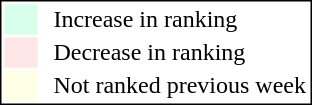<table style="border:1px solid black; float:right;">
<tr>
<td style="background:#D8FFEB; width:20px;"></td>
<td> </td>
<td>Increase in ranking</td>
</tr>
<tr>
<td style="background:#FFE6E6; width:20px;"></td>
<td> </td>
<td>Decrease in ranking</td>
</tr>
<tr>
<td style="background:#FFFFE6; width:20px;"></td>
<td> </td>
<td>Not ranked previous week</td>
</tr>
</table>
